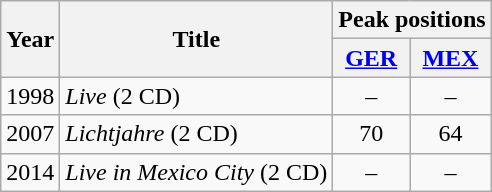<table class="wikitable">
<tr>
<th rowspan="2">Year</th>
<th rowspan="2">Title</th>
<th colspan="2">Peak positions</th>
</tr>
<tr>
<th><a href='#'>GER</a></th>
<th><a href='#'>MEX</a></th>
</tr>
<tr>
<td>1998</td>
<td><em>Live</em> (2 CD)</td>
<td align="center" >–</td>
<td align="center" >–</td>
</tr>
<tr>
<td>2007</td>
<td><em>Lichtjahre</em> (2 CD)</td>
<td align="center" >70</td>
<td align="center" >64</td>
</tr>
<tr>
<td>2014</td>
<td><em>Live in Mexico City</em> (2 CD)</td>
<td align="center" >–</td>
<td align="center" >–</td>
</tr>
</table>
